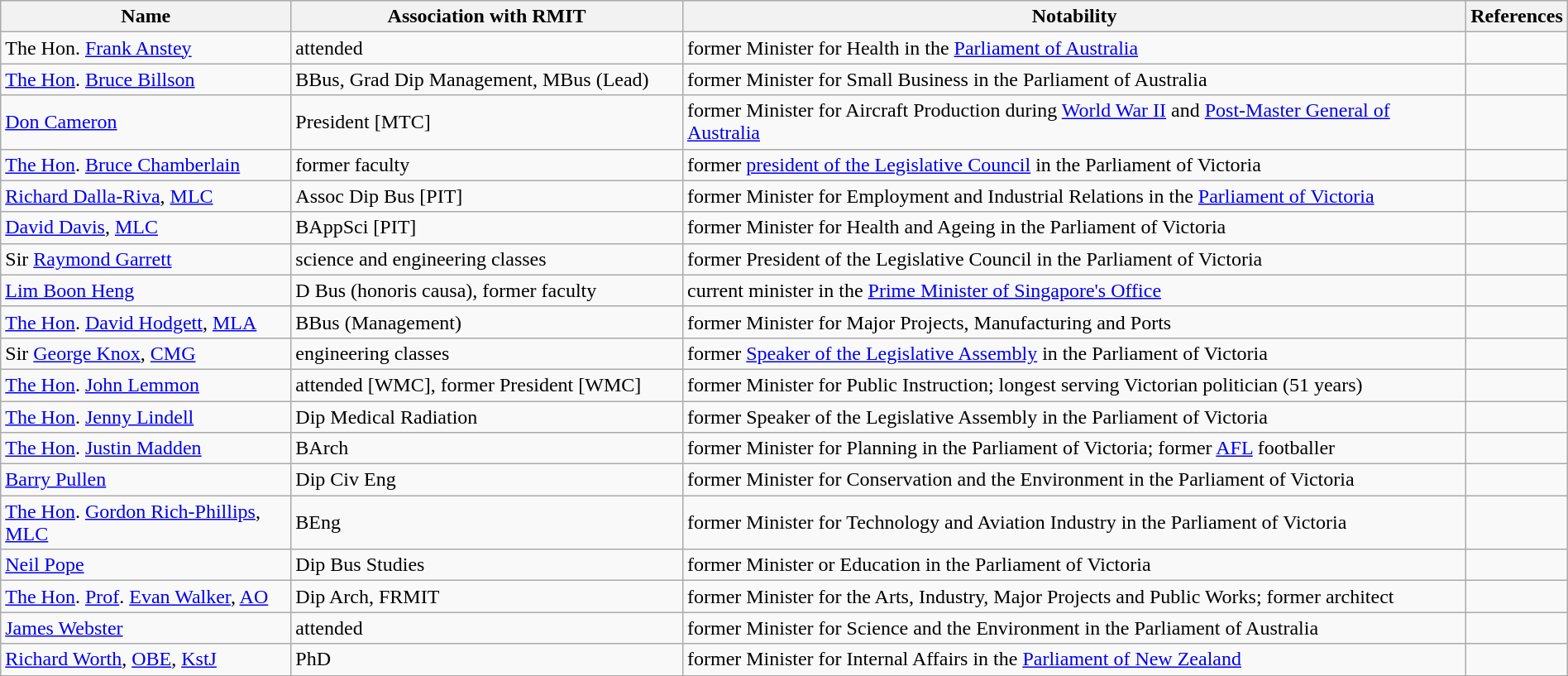<table class="wikitable sortable" style="width:100%">
<tr>
<th style="width:*;">Name</th>
<th style="width:25%;">Association with RMIT</th>
<th style="width:50%;">Notability</th>
<th style="width:5%;" class="unsortable">References</th>
</tr>
<tr>
<td>The Hon. <a href='#'>Frank Anstey</a></td>
<td>attended</td>
<td>former Minister for Health in the <a href='#'>Parliament of Australia</a></td>
<td></td>
</tr>
<tr>
<td><a href='#'>The Hon</a>. <a href='#'>Bruce Billson</a></td>
<td>BBus, Grad Dip Management, MBus (Lead)</td>
<td>former Minister for Small Business in the Parliament of Australia</td>
<td></td>
</tr>
<tr>
<td><a href='#'>Don Cameron</a></td>
<td>President [MTC]</td>
<td>former Minister for Aircraft Production during <a href='#'>World War II</a> and <a href='#'>Post-Master General of Australia</a></td>
<td></td>
</tr>
<tr>
<td><a href='#'>The Hon</a>. <a href='#'>Bruce Chamberlain</a></td>
<td>former faculty</td>
<td>former <a href='#'>president of the Legislative Council</a> in the Parliament of Victoria</td>
<td></td>
</tr>
<tr>
<td><a href='#'>Richard Dalla-Riva</a>, <a href='#'>MLC</a></td>
<td>Assoc Dip Bus [PIT]</td>
<td>former Minister for Employment and Industrial Relations in the <a href='#'>Parliament of Victoria</a></td>
<td></td>
</tr>
<tr>
<td><a href='#'>David Davis</a>, <a href='#'>MLC</a></td>
<td>BAppSci [PIT]</td>
<td>former Minister for Health and Ageing in the Parliament of Victoria</td>
<td></td>
</tr>
<tr>
<td>Sir <a href='#'>Raymond Garrett</a></td>
<td>science and engineering classes</td>
<td>former President of the Legislative Council in the Parliament of Victoria</td>
<td></td>
</tr>
<tr>
<td><a href='#'>Lim Boon Heng</a></td>
<td>D Bus (honoris causa), former faculty</td>
<td>current minister in the <a href='#'>Prime Minister of Singapore's Office</a></td>
<td></td>
</tr>
<tr>
<td><a href='#'>The Hon</a>. <a href='#'>David Hodgett</a>, <a href='#'>MLA</a></td>
<td>BBus (Management)</td>
<td>former Minister for Major Projects, Manufacturing and Ports</td>
<td></td>
</tr>
<tr>
<td>Sir <a href='#'>George Knox</a>, <a href='#'>CMG</a></td>
<td>engineering classes</td>
<td>former <a href='#'>Speaker of the Legislative Assembly</a> in the Parliament of Victoria</td>
<td></td>
</tr>
<tr>
<td><a href='#'>The Hon</a>. <a href='#'>John Lemmon</a></td>
<td>attended [WMC], former President [WMC]</td>
<td>former Minister for Public Instruction; longest serving Victorian politician (51 years)</td>
<td></td>
</tr>
<tr>
<td><a href='#'>The Hon</a>. <a href='#'>Jenny Lindell</a></td>
<td>Dip Medical Radiation</td>
<td>former Speaker of the Legislative Assembly in the Parliament of Victoria</td>
<td></td>
</tr>
<tr>
<td><a href='#'>The Hon</a>. <a href='#'>Justin Madden</a></td>
<td>BArch</td>
<td>former Minister for Planning in the Parliament of Victoria; former <a href='#'>AFL</a> footballer</td>
<td></td>
</tr>
<tr>
<td><a href='#'>Barry Pullen</a></td>
<td>Dip Civ Eng</td>
<td>former Minister for Conservation and the Environment in the Parliament of Victoria</td>
<td></td>
</tr>
<tr>
<td><a href='#'>The Hon</a>. <a href='#'>Gordon Rich-Phillips</a>, <a href='#'>MLC</a></td>
<td>BEng</td>
<td>former Minister for Technology and Aviation Industry in the Parliament of Victoria</td>
<td></td>
</tr>
<tr>
<td><a href='#'>Neil Pope</a></td>
<td>Dip Bus Studies</td>
<td>former Minister or Education in the Parliament of Victoria</td>
<td></td>
</tr>
<tr>
<td><a href='#'>The Hon</a>. <a href='#'>Prof</a>. <a href='#'>Evan Walker</a>, <a href='#'>AO</a></td>
<td>Dip Arch, FRMIT</td>
<td>former Minister for the Arts, Industry, Major Projects and Public Works; former architect</td>
<td></td>
</tr>
<tr>
<td><a href='#'>James Webster</a></td>
<td>attended</td>
<td>former Minister for Science and the Environment in the Parliament of Australia</td>
<td></td>
</tr>
<tr>
<td><a href='#'>Richard Worth</a>, <a href='#'>OBE</a>, <a href='#'>KstJ</a></td>
<td>PhD</td>
<td>former Minister for Internal Affairs in the <a href='#'>Parliament of New Zealand</a></td>
<td></td>
</tr>
</table>
